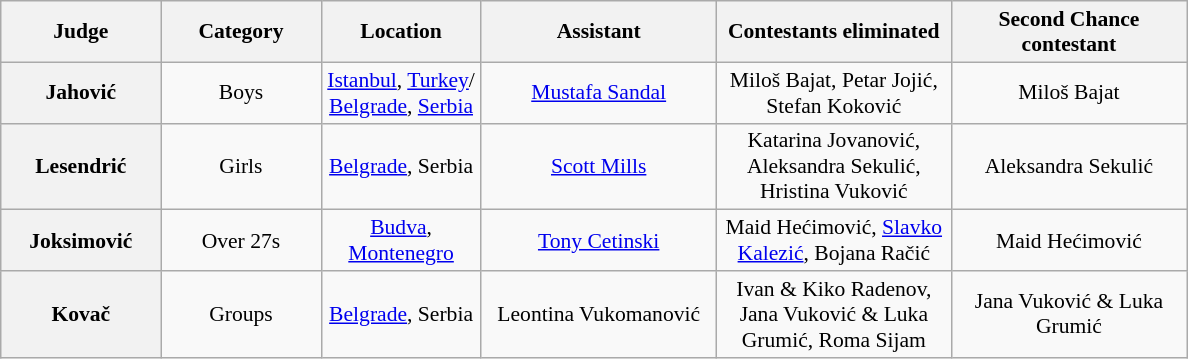<table class="wikitable plainrowheaders" style="font-size:90%; text-align:center">
<tr>
<th width=100>Judge</th>
<th width=100>Category</th>
<th width=100>Location</th>
<th width=150>Assistant</th>
<th width=150>Contestants eliminated</th>
<th width=150>Second Chance contestant</th>
</tr>
<tr>
<th>Jahović</th>
<td>Boys</td>
<td><a href='#'>Istanbul</a>, <a href='#'>Turkey</a>/<br><a href='#'>Belgrade</a>, <a href='#'>Serbia</a></td>
<td><a href='#'>Mustafa Sandal</a></td>
<td>Miloš Bajat, Petar Jojić, <br>Stefan Koković</td>
<td>Miloš Bajat</td>
</tr>
<tr>
<th>Lesendrić</th>
<td>Girls</td>
<td><a href='#'>Belgrade</a>, Serbia</td>
<td><a href='#'>Scott Mills</a></td>
<td>Katarina Jovanović, Aleksandra Sekulić, Hristina Vuković</td>
<td>Aleksandra Sekulić</td>
</tr>
<tr>
<th>Joksimović</th>
<td>Over 27s</td>
<td><a href='#'>Budva</a>, <a href='#'>Montenegro</a></td>
<td><a href='#'>Tony Cetinski</a></td>
<td>Maid Hećimović, <a href='#'>Slavko Kalezić</a>, Bojana Račić</td>
<td>Maid Hećimović</td>
</tr>
<tr>
<th>Kovač</th>
<td>Groups</td>
<td><a href='#'>Belgrade</a>, Serbia</td>
<td>Leontina Vukomanović</td>
<td>Ivan & Kiko Radenov, Jana Vuković & Luka Grumić, Roma Sijam</td>
<td>Jana Vuković & Luka Grumić</td>
</tr>
</table>
